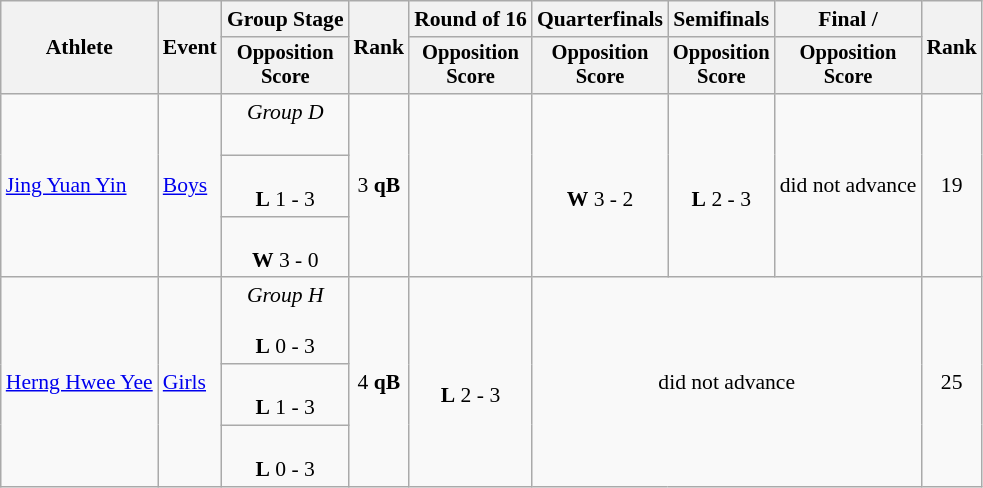<table class=wikitable style="font-size:90%">
<tr>
<th rowspan="2">Athlete</th>
<th rowspan="2">Event</th>
<th>Group Stage</th>
<th rowspan="2">Rank</th>
<th>Round of 16</th>
<th>Quarterfinals</th>
<th>Semifinals</th>
<th>Final / </th>
<th rowspan=2>Rank</th>
</tr>
<tr style="font-size:95%">
<th>Opposition<br>Score</th>
<th>Opposition<br>Score</th>
<th>Opposition<br>Score</th>
<th>Opposition<br>Score</th>
<th>Opposition<br>Score</th>
</tr>
<tr align=center>
<td align=left rowspan=3><a href='#'>Jing Yuan Yin</a></td>
<td align=left rowspan=3><a href='#'>Boys</a></td>
<td><em>Group D</em><br><br></td>
<td rowspan=3>3 <strong>qB</strong></td>
<td rowspan=3></td>
<td rowspan=3><br><strong>W</strong> 3 - 2</td>
<td rowspan=3><br><strong>L</strong> 2 - 3</td>
<td rowspan=3>did not advance</td>
<td rowspan=3>19</td>
</tr>
<tr align=center>
<td><br><strong>L</strong> 1 - 3</td>
</tr>
<tr align=center>
<td><br><strong>W</strong> 3 - 0</td>
</tr>
<tr align=center>
<td align=left rowspan=3><a href='#'>Herng Hwee Yee</a></td>
<td align=left rowspan=3><a href='#'>Girls</a></td>
<td><em>Group H</em><br><br><strong>L</strong> 0 - 3</td>
<td rowspan=3>4 <strong>qB</strong></td>
<td rowspan=3><br><strong>L</strong> 2 - 3</td>
<td rowspan=3 colspan=3>did not advance</td>
<td rowspan=3>25</td>
</tr>
<tr align=center>
<td><br><strong>L</strong> 1 - 3</td>
</tr>
<tr align=center>
<td><br><strong>L</strong> 0 - 3</td>
</tr>
</table>
